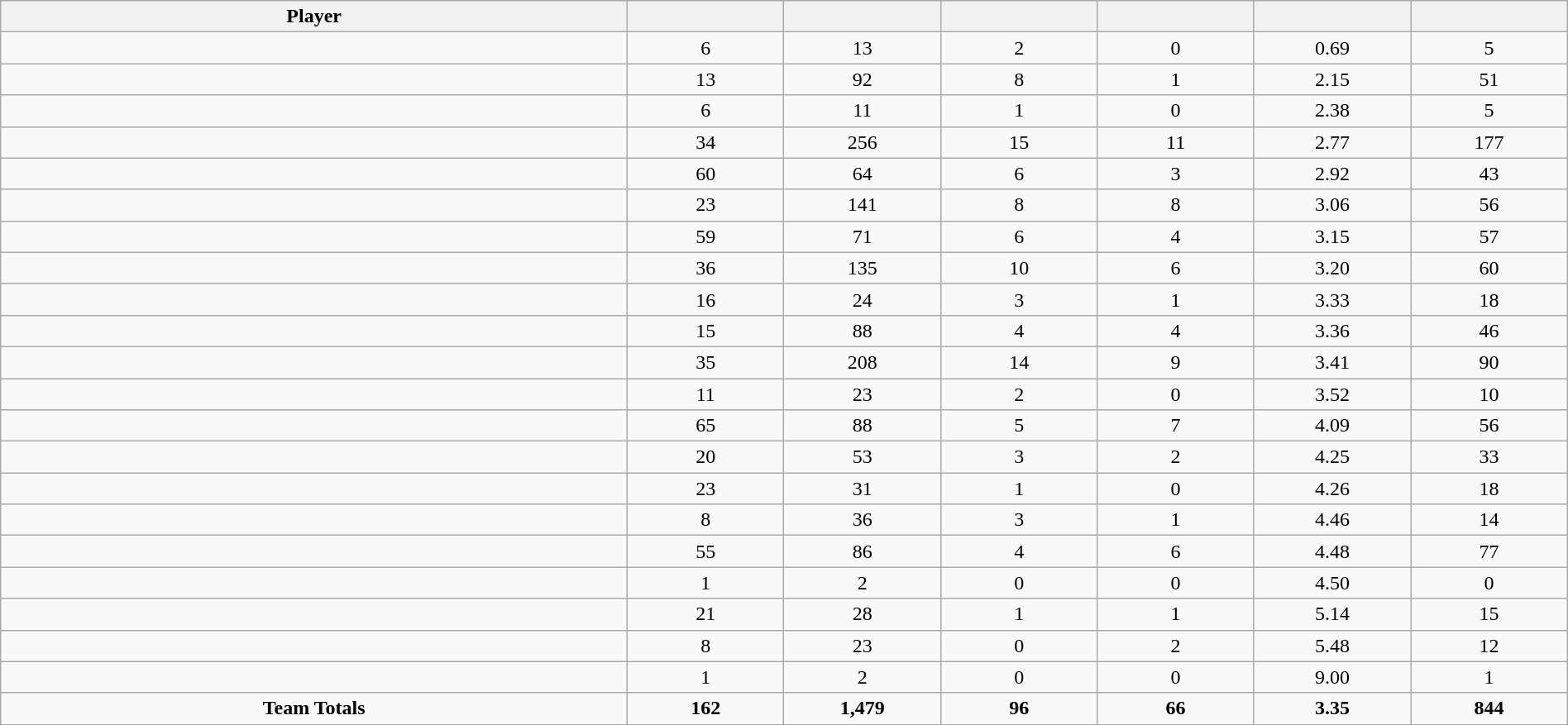<table class="wikitable sortable" style="text-align:center;" width="100%">
<tr>
<th width="40%">Player</th>
<th width="10%"></th>
<th width="10%" data-sort-type="number"></th>
<th width="10%"></th>
<th width="10%"></th>
<th width="10%"></th>
<th width="10%"></th>
</tr>
<tr>
<td></td>
<td>6</td>
<td>13</td>
<td>2</td>
<td>0</td>
<td>0.69</td>
<td>5</td>
</tr>
<tr>
<td></td>
<td>13</td>
<td>92</td>
<td>8</td>
<td>1</td>
<td>2.15</td>
<td>51</td>
</tr>
<tr>
<td></td>
<td>6</td>
<td>11</td>
<td>1</td>
<td>0</td>
<td>2.38</td>
<td>5</td>
</tr>
<tr>
<td></td>
<td>34</td>
<td>256</td>
<td>15</td>
<td>11</td>
<td>2.77</td>
<td>177</td>
</tr>
<tr>
<td></td>
<td>60</td>
<td>64</td>
<td>6</td>
<td>3</td>
<td>2.92</td>
<td>43</td>
</tr>
<tr>
<td></td>
<td>23</td>
<td>141</td>
<td>8</td>
<td>8</td>
<td>3.06</td>
<td>56</td>
</tr>
<tr>
<td></td>
<td>59</td>
<td>71</td>
<td>6</td>
<td>4</td>
<td>3.15</td>
<td>57</td>
</tr>
<tr>
<td></td>
<td>36</td>
<td>135</td>
<td>10</td>
<td>6</td>
<td>3.20</td>
<td>60</td>
</tr>
<tr>
<td></td>
<td>16</td>
<td>24</td>
<td>3</td>
<td>1</td>
<td>3.33</td>
<td>18</td>
</tr>
<tr>
<td></td>
<td>15</td>
<td>88</td>
<td>4</td>
<td>4</td>
<td>3.36</td>
<td>46</td>
</tr>
<tr>
<td></td>
<td>35</td>
<td>208</td>
<td>14</td>
<td>9</td>
<td>3.41</td>
<td>90</td>
</tr>
<tr>
<td></td>
<td>11</td>
<td>23</td>
<td>2</td>
<td>0</td>
<td>3.52</td>
<td>10</td>
</tr>
<tr>
<td></td>
<td>65</td>
<td>88</td>
<td>5</td>
<td>7</td>
<td>4.09</td>
<td>56</td>
</tr>
<tr>
<td></td>
<td>20</td>
<td>53</td>
<td>3</td>
<td>2</td>
<td>4.25</td>
<td>33</td>
</tr>
<tr>
<td></td>
<td>23</td>
<td>31</td>
<td>1</td>
<td>0</td>
<td>4.26</td>
<td>18</td>
</tr>
<tr>
<td></td>
<td>8</td>
<td>36</td>
<td>3</td>
<td>1</td>
<td>4.46</td>
<td>14</td>
</tr>
<tr>
<td></td>
<td>55</td>
<td>86</td>
<td>4</td>
<td>6</td>
<td>4.48</td>
<td>77</td>
</tr>
<tr>
<td></td>
<td>1</td>
<td>2</td>
<td>0</td>
<td>0</td>
<td>4.50</td>
<td>0</td>
</tr>
<tr>
<td></td>
<td>21</td>
<td>28</td>
<td>1</td>
<td>1</td>
<td>5.14</td>
<td>15</td>
</tr>
<tr>
<td></td>
<td>8</td>
<td>23</td>
<td>0</td>
<td>2</td>
<td>5.48</td>
<td>12</td>
</tr>
<tr>
<td></td>
<td>1</td>
<td>2</td>
<td>0</td>
<td>0</td>
<td>9.00</td>
<td>1</td>
</tr>
<tr>
<td><strong>Team Totals</strong></td>
<td><strong>162</strong></td>
<td><strong>1,479</strong></td>
<td><strong>96</strong></td>
<td><strong>66</strong></td>
<td><strong>3.35</strong></td>
<td><strong>844</strong></td>
</tr>
</table>
